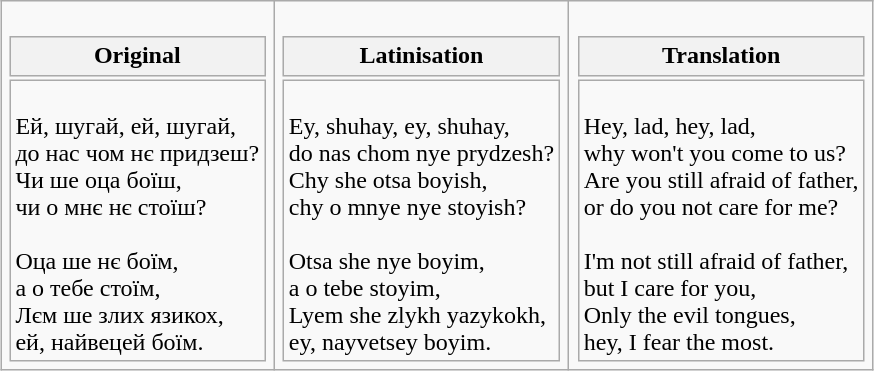<table class="wikitable" style="margin-left: auto; margin-right: auto; ">
<tr>
<td style="vertical-align: top;"><br><table>
<tr>
<th><div>Original</div></th>
</tr>
<tr>
<td><br>Ей, шугай, ей, шугай,<br>
до нас чом нє придзеш?<br>
Чи ше оца боїш,<br>
чи о мнє нє стоїш?<br>
<br>
Оца ше нє боїм,<br>
а о тебе стоїм,<br>
Лєм ше злих язикох,<br>
ей, найвецей боїм.</td>
</tr>
</table>
</td>
<td style="vertical-align: top;"><br><table>
<tr>
<th><div>Latinisation</div></th>
</tr>
<tr>
<td><br>Ey, shuhay, ey, shuhay,<br>
do nas chom nye prydzesh?<br>
Chy she otsa boyish,<br>
chy o mnye nye stoyish?<br>
<br>
Otsa she nye boyim,<br>
a o tebe stoyim,<br>
Lyem she zlykh yazykokh,<br>
ey, nayvetsey boyim.</td>
</tr>
</table>
</td>
<td style="vertical-align: top;"><br><table>
<tr>
<th><div>Translation</div></th>
</tr>
<tr>
<td><br>Hey, lad, hey, lad,<br>
why won't you come to us?<br>
Are you still afraid of father,<br>
or do you not care for me?<br>
<br>
I'm not still afraid of father,<br>
but I care for you,<br>
Only the evil tongues,<br>
hey, I fear the most.</td>
</tr>
</table>
</td>
</tr>
</table>
